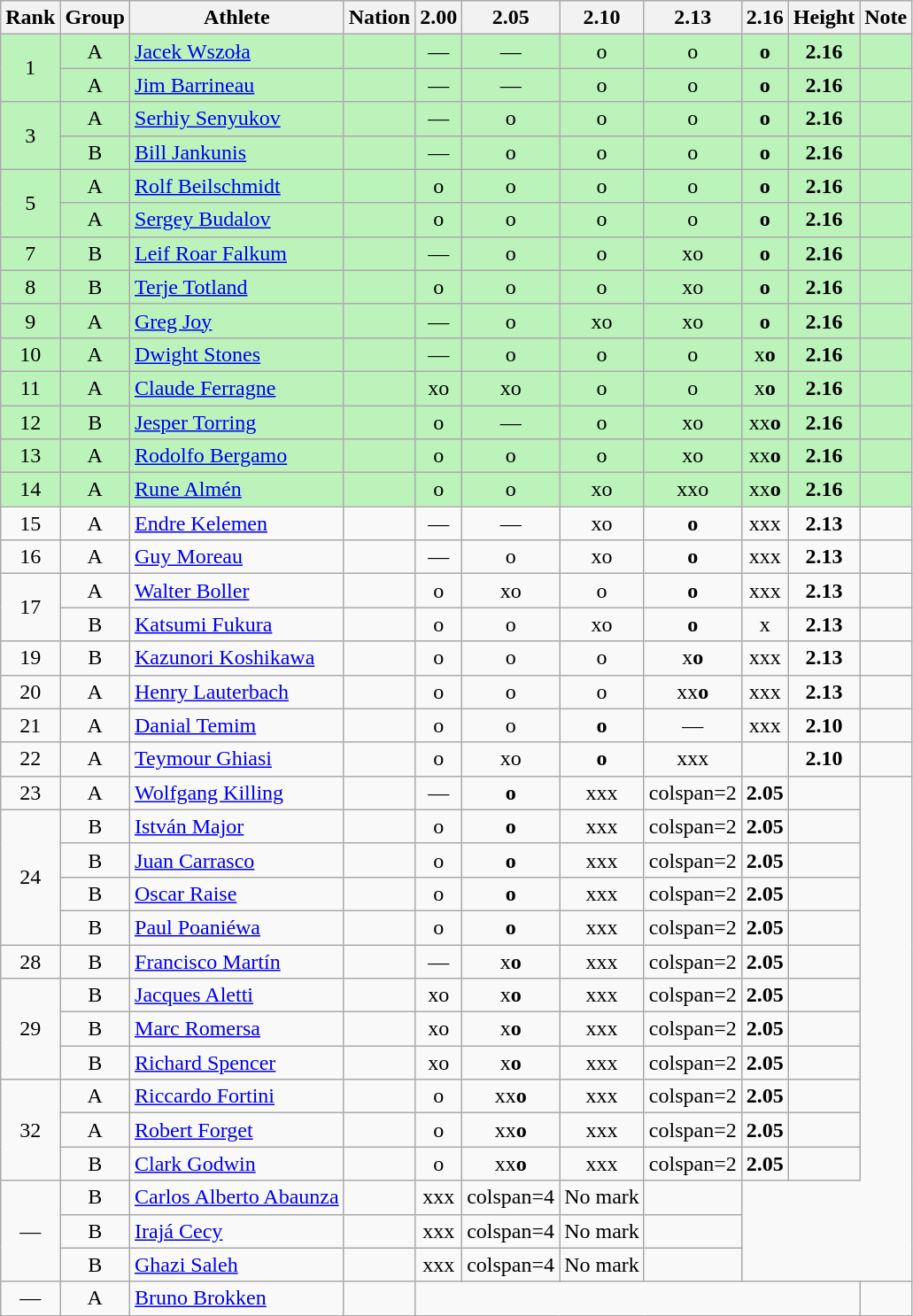<table class="wikitable sortable" style="text-align:center">
<tr>
<th>Rank</th>
<th>Group</th>
<th>Athlete</th>
<th>Nation</th>
<th>2.00</th>
<th>2.05</th>
<th>2.10</th>
<th>2.13</th>
<th>2.16</th>
<th>Height</th>
<th>Note</th>
</tr>
<tr bgcolor=bbf3bb>
<td rowspan=2>1</td>
<td>A</td>
<td align=left><a href='#'>Jacek Wszoła</a></td>
<td align=left></td>
<td>—</td>
<td>—</td>
<td>o</td>
<td>o</td>
<td><strong>o</strong></td>
<td><strong>2.16</strong></td>
<td></td>
</tr>
<tr bgcolor=bbf3bb>
<td>A</td>
<td align=left><a href='#'>Jim Barrineau</a></td>
<td align=left></td>
<td>—</td>
<td>—</td>
<td>o</td>
<td>o</td>
<td><strong>o</strong></td>
<td><strong>2.16</strong></td>
<td></td>
</tr>
<tr bgcolor=bbf3bb>
<td rowspan=2>3</td>
<td>A</td>
<td align=left><a href='#'>Serhiy Senyukov</a></td>
<td align=left></td>
<td>—</td>
<td>o</td>
<td>o</td>
<td>o</td>
<td><strong>o</strong></td>
<td><strong>2.16</strong></td>
<td></td>
</tr>
<tr bgcolor=bbf3bb>
<td>B</td>
<td align=left><a href='#'>Bill Jankunis</a></td>
<td align=left></td>
<td>—</td>
<td>o</td>
<td>o</td>
<td>o</td>
<td><strong>o</strong></td>
<td><strong>2.16</strong></td>
<td></td>
</tr>
<tr bgcolor=bbf3bb>
<td rowspan=2>5</td>
<td>A</td>
<td align=left><a href='#'>Rolf Beilschmidt</a></td>
<td align=left></td>
<td>o</td>
<td>o</td>
<td>o</td>
<td>o</td>
<td><strong>o</strong></td>
<td><strong>2.16</strong></td>
<td></td>
</tr>
<tr bgcolor=bbf3bb>
<td>A</td>
<td align=left><a href='#'>Sergey Budalov</a></td>
<td align=left></td>
<td>o</td>
<td>o</td>
<td>o</td>
<td>o</td>
<td><strong>o</strong></td>
<td><strong>2.16</strong></td>
<td></td>
</tr>
<tr bgcolor=bbf3bb>
<td>7</td>
<td>B</td>
<td align=left><a href='#'>Leif Roar Falkum</a></td>
<td align=left></td>
<td>—</td>
<td>o</td>
<td>o</td>
<td>xo</td>
<td><strong>o</strong></td>
<td><strong>2.16</strong></td>
<td></td>
</tr>
<tr bgcolor=bbf3bb>
<td>8</td>
<td>B</td>
<td align=left><a href='#'>Terje Totland</a></td>
<td align=left></td>
<td>o</td>
<td>o</td>
<td>o</td>
<td>xo</td>
<td><strong>o</strong></td>
<td><strong>2.16</strong></td>
<td></td>
</tr>
<tr bgcolor=bbf3bb>
<td>9</td>
<td>A</td>
<td align=left><a href='#'>Greg Joy</a></td>
<td align=left></td>
<td>—</td>
<td>o</td>
<td>xo</td>
<td>xo</td>
<td><strong>o</strong></td>
<td><strong>2.16</strong></td>
<td></td>
</tr>
<tr bgcolor=bbf3bb>
<td>10</td>
<td>A</td>
<td align=left><a href='#'>Dwight Stones</a></td>
<td align=left></td>
<td>—</td>
<td>o</td>
<td>o</td>
<td>o</td>
<td>x<strong>o</strong></td>
<td><strong>2.16</strong></td>
<td></td>
</tr>
<tr bgcolor=bbf3bb>
<td>11</td>
<td>A</td>
<td align=left><a href='#'>Claude Ferragne</a></td>
<td align=left></td>
<td>xo</td>
<td>xo</td>
<td>o</td>
<td>o</td>
<td>x<strong>o</strong></td>
<td><strong>2.16</strong></td>
<td></td>
</tr>
<tr bgcolor=bbf3bb>
<td>12</td>
<td>B</td>
<td align=left><a href='#'>Jesper Torring</a></td>
<td align=left></td>
<td>o</td>
<td>—</td>
<td>o</td>
<td>xo</td>
<td>xx<strong>o</strong></td>
<td><strong>2.16</strong></td>
<td></td>
</tr>
<tr bgcolor=bbf3bb>
<td>13</td>
<td>A</td>
<td align=left><a href='#'>Rodolfo Bergamo</a></td>
<td align=left></td>
<td>o</td>
<td>o</td>
<td>o</td>
<td>xo</td>
<td>xx<strong>o</strong></td>
<td><strong>2.16</strong></td>
<td></td>
</tr>
<tr bgcolor=bbf3bb>
<td>14</td>
<td>A</td>
<td align=left><a href='#'>Rune Almén</a></td>
<td align=left></td>
<td>o</td>
<td>o</td>
<td>xo</td>
<td>xxo</td>
<td>xx<strong>o</strong></td>
<td><strong>2.16</strong></td>
<td></td>
</tr>
<tr>
<td>15</td>
<td>A</td>
<td align=left><a href='#'>Endre Kelemen</a></td>
<td align=left></td>
<td>—</td>
<td>—</td>
<td>xo</td>
<td><strong>o</strong></td>
<td>xxx</td>
<td><strong>2.13</strong></td>
<td></td>
</tr>
<tr>
<td>16</td>
<td>A</td>
<td align=left><a href='#'>Guy Moreau</a></td>
<td align=left></td>
<td>—</td>
<td>o</td>
<td>xo</td>
<td><strong>o</strong></td>
<td>xxx</td>
<td><strong>2.13</strong></td>
<td></td>
</tr>
<tr>
<td rowspan=2>17</td>
<td>A</td>
<td align=left><a href='#'>Walter Boller</a></td>
<td align=left></td>
<td>o</td>
<td>xo</td>
<td>o</td>
<td><strong>o</strong></td>
<td>xxx</td>
<td><strong>2.13</strong></td>
<td></td>
</tr>
<tr>
<td>B</td>
<td align=left><a href='#'>Katsumi Fukura</a></td>
<td align=left></td>
<td>o</td>
<td>o</td>
<td>xo</td>
<td><strong>o</strong></td>
<td>x</td>
<td><strong>2.13</strong></td>
<td></td>
</tr>
<tr>
<td>19</td>
<td>B</td>
<td align=left><a href='#'>Kazunori Koshikawa</a></td>
<td align=left></td>
<td>o</td>
<td>o</td>
<td>o</td>
<td>x<strong>o</strong></td>
<td>xxx</td>
<td><strong>2.13</strong></td>
<td></td>
</tr>
<tr>
<td>20</td>
<td>A</td>
<td align=left><a href='#'>Henry Lauterbach</a></td>
<td align=left></td>
<td>o</td>
<td>o</td>
<td>o</td>
<td>xx<strong>o</strong></td>
<td>xxx</td>
<td><strong>2.13</strong></td>
<td></td>
</tr>
<tr>
<td>21</td>
<td>A</td>
<td align=left><a href='#'>Danial Temim</a></td>
<td align=left></td>
<td>o</td>
<td>o</td>
<td><strong>o</strong></td>
<td>—</td>
<td>xxx</td>
<td><strong>2.10</strong></td>
<td></td>
</tr>
<tr>
<td>22</td>
<td>A</td>
<td align=left><a href='#'>Teymour Ghiasi</a></td>
<td align=left></td>
<td>o</td>
<td>xo</td>
<td><strong>o</strong></td>
<td>xxx</td>
<td></td>
<td><strong>2.10</strong></td>
<td></td>
</tr>
<tr>
<td>23</td>
<td>A</td>
<td align=left><a href='#'>Wolfgang Killing</a></td>
<td align=left></td>
<td>—</td>
<td><strong>o</strong></td>
<td>xxx</td>
<td>colspan=2 </td>
<td><strong>2.05</strong></td>
<td></td>
</tr>
<tr>
<td rowspan=4>24</td>
<td>B</td>
<td align=left><a href='#'>István Major</a></td>
<td align=left></td>
<td>o</td>
<td><strong>o</strong></td>
<td>xxx</td>
<td>colspan=2 </td>
<td><strong>2.05</strong></td>
<td></td>
</tr>
<tr>
<td>B</td>
<td align=left><a href='#'>Juan Carrasco</a></td>
<td align=left></td>
<td>o</td>
<td><strong>o</strong></td>
<td>xxx</td>
<td>colspan=2 </td>
<td><strong>2.05</strong></td>
<td></td>
</tr>
<tr>
<td>B</td>
<td align=left><a href='#'>Oscar Raise</a></td>
<td align=left></td>
<td>o</td>
<td><strong>o</strong></td>
<td>xxx</td>
<td>colspan=2 </td>
<td><strong>2.05</strong></td>
<td></td>
</tr>
<tr>
<td>B</td>
<td align=left><a href='#'>Paul Poaniéwa</a></td>
<td align=left></td>
<td>o</td>
<td><strong>o</strong></td>
<td>xxx</td>
<td>colspan=2 </td>
<td><strong>2.05</strong></td>
<td></td>
</tr>
<tr>
<td>28</td>
<td>B</td>
<td align=left><a href='#'>Francisco Martín</a></td>
<td align=left></td>
<td>—</td>
<td>x<strong>o</strong></td>
<td>xxx</td>
<td>colspan=2 </td>
<td><strong>2.05</strong></td>
<td></td>
</tr>
<tr>
<td rowspan=3>29</td>
<td>B</td>
<td align=left><a href='#'>Jacques Aletti</a></td>
<td align=left></td>
<td>xo</td>
<td>x<strong>o</strong></td>
<td>xxx</td>
<td>colspan=2 </td>
<td><strong>2.05</strong></td>
<td></td>
</tr>
<tr>
<td>B</td>
<td align=left><a href='#'>Marc Romersa</a></td>
<td align=left></td>
<td>xo</td>
<td>x<strong>o</strong></td>
<td>xxx</td>
<td>colspan=2 </td>
<td><strong>2.05</strong></td>
<td></td>
</tr>
<tr>
<td>B</td>
<td align=left><a href='#'>Richard Spencer</a></td>
<td align=left></td>
<td>xo</td>
<td>x<strong>o</strong></td>
<td>xxx</td>
<td>colspan=2 </td>
<td><strong>2.05</strong></td>
<td></td>
</tr>
<tr>
<td rowspan=3>32</td>
<td>A</td>
<td align=left><a href='#'>Riccardo Fortini</a></td>
<td align=left></td>
<td>o</td>
<td>xx<strong>o</strong></td>
<td>xxx</td>
<td>colspan=2 </td>
<td><strong>2.05</strong></td>
<td></td>
</tr>
<tr>
<td>A</td>
<td align=left><a href='#'>Robert Forget</a></td>
<td align=left></td>
<td>o</td>
<td>xx<strong>o</strong></td>
<td>xxx</td>
<td>colspan=2 </td>
<td><strong>2.05</strong></td>
<td></td>
</tr>
<tr>
<td>B</td>
<td align=left><a href='#'>Clark Godwin</a></td>
<td align=left></td>
<td>o</td>
<td>xx<strong>o</strong></td>
<td>xxx</td>
<td>colspan=2 </td>
<td><strong>2.05</strong></td>
<td></td>
</tr>
<tr>
<td rowspan=3 data-sort-value=35>—</td>
<td>B</td>
<td align=left><a href='#'>Carlos Alberto Abaunza</a></td>
<td align=left></td>
<td>xxx</td>
<td>colspan=4 </td>
<td data-sort-value=1.00>No mark</td>
<td></td>
</tr>
<tr>
<td>B</td>
<td align=left><a href='#'>Irajá Cecy</a></td>
<td align=left></td>
<td>xxx</td>
<td>colspan=4 </td>
<td data-sort-value=1.00>No mark</td>
<td></td>
</tr>
<tr>
<td>B</td>
<td align=left><a href='#'>Ghazi Saleh</a></td>
<td align=left></td>
<td>xxx</td>
<td>colspan=4 </td>
<td data-sort-value=1.00>No mark</td>
<td></td>
</tr>
<tr>
<td data-sort-value=34>—</td>
<td>A</td>
<td align=left><a href='#'>Bruno Brokken</a></td>
<td align=left></td>
<td colspan=6 data-sort-value=0.00></td>
<td></td>
</tr>
</table>
